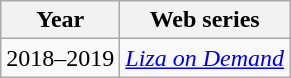<table class="wikitable sortable Wikitable">
<tr>
<th>Year</th>
<th>Web series</th>
</tr>
<tr>
<td>2018–2019</td>
<td><em><a href='#'>Liza on Demand</a></em></td>
</tr>
</table>
